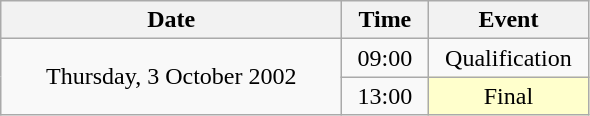<table class = "wikitable" style="text-align:center;">
<tr>
<th width=220>Date</th>
<th width=50>Time</th>
<th width=100>Event</th>
</tr>
<tr>
<td rowspan=2>Thursday, 3 October 2002</td>
<td>09:00</td>
<td>Qualification</td>
</tr>
<tr>
<td>13:00</td>
<td bgcolor=ffffcc>Final</td>
</tr>
</table>
